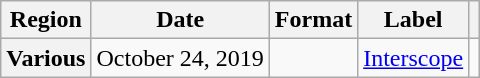<table class="wikitable plainrowheaders">
<tr>
<th scope="col">Region</th>
<th scope="col">Date</th>
<th scope="col">Format</th>
<th scope="col">Label</th>
<th scope="col"></th>
</tr>
<tr>
<th scope="row">Various</th>
<td>October 24, 2019</td>
<td></td>
<td><a href='#'>Interscope</a></td>
<td></td>
</tr>
</table>
